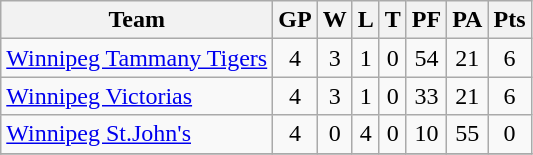<table class="wikitable">
<tr>
<th>Team</th>
<th>GP</th>
<th>W</th>
<th>L</th>
<th>T</th>
<th>PF</th>
<th>PA</th>
<th>Pts</th>
</tr>
<tr align="center">
<td align="left"><a href='#'>Winnipeg Tammany Tigers</a></td>
<td>4</td>
<td>3</td>
<td>1</td>
<td>0</td>
<td>54</td>
<td>21</td>
<td>6</td>
</tr>
<tr align="center">
<td align="left"><a href='#'>Winnipeg Victorias</a></td>
<td>4</td>
<td>3</td>
<td>1</td>
<td>0</td>
<td>33</td>
<td>21</td>
<td>6</td>
</tr>
<tr align="center">
<td align="left"><a href='#'>Winnipeg St.John's</a></td>
<td>4</td>
<td>0</td>
<td>4</td>
<td>0</td>
<td>10</td>
<td>55</td>
<td>0</td>
</tr>
<tr align="center">
</tr>
</table>
